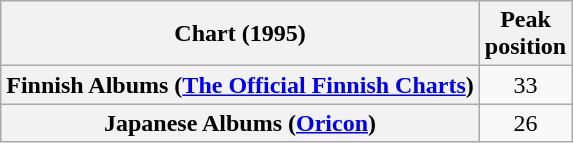<table class="wikitable plainrowheaders">
<tr>
<th scope="col">Chart (1995)</th>
<th scope="col">Peak<br>position</th>
</tr>
<tr>
<th scope="row">Finnish Albums (<a href='#'>The Official Finnish Charts</a>)</th>
<td align="center">33</td>
</tr>
<tr>
<th scope="row">Japanese Albums (<a href='#'>Oricon</a>)</th>
<td align="center">26</td>
</tr>
</table>
